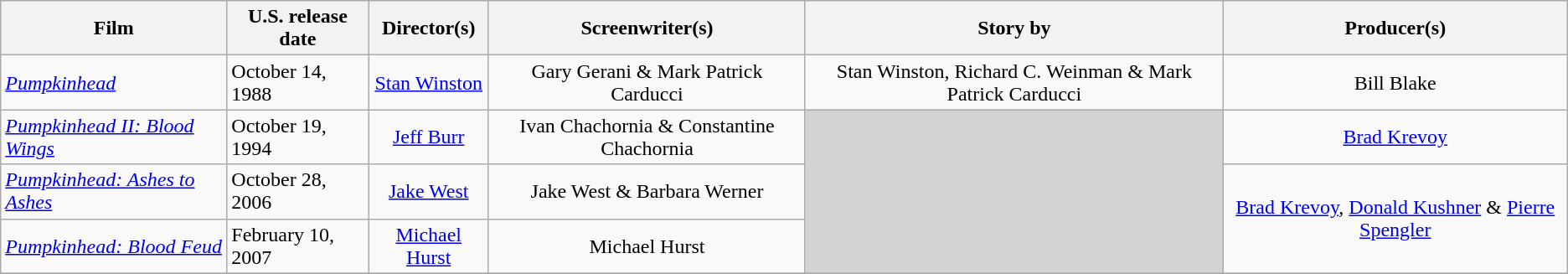<table class="wikitable plainrowheaders" style="text-align:center;">
<tr>
<th>Film</th>
<th>U.S. release date</th>
<th>Director(s)</th>
<th>Screenwriter(s)</th>
<th>Story by</th>
<th>Producer(s)</th>
</tr>
<tr>
<td style="text-align:left"><em><a href='#'>Pumpkinhead</a></em></td>
<td style="text-align:left">October 14, 1988</td>
<td><a href='#'>Stan Winston</a></td>
<td>Gary Gerani & Mark Patrick Carducci</td>
<td>Stan Winston, Richard C. Weinman & Mark Patrick Carducci</td>
<td>Bill Blake</td>
</tr>
<tr>
<td style="text-align:left"><em><a href='#'>Pumpkinhead II: Blood Wings</a></em></td>
<td style="text-align:left">October 19, 1994</td>
<td><a href='#'>Jeff Burr</a></td>
<td>Ivan Chachornia & Constantine Chachornia</td>
<td rowspan="3" style="background:lightgrey;"></td>
<td><a href='#'>Brad Krevoy</a></td>
</tr>
<tr>
<td style="text-align:left"><em><a href='#'>Pumpkinhead: Ashes to Ashes</a></em></td>
<td style="text-align:left">October 28, 2006</td>
<td><a href='#'>Jake West</a></td>
<td>Jake West & Barbara Werner</td>
<td rowspan="2"><a href='#'>Brad Krevoy</a>, <a href='#'>Donald Kushner</a> & <a href='#'>Pierre Spengler</a></td>
</tr>
<tr>
<td style="text-align:left"><em><a href='#'>Pumpkinhead: Blood Feud</a></em></td>
<td style="text-align:left">February 10, 2007</td>
<td><a href='#'>Michael Hurst</a></td>
<td>Michael Hurst</td>
</tr>
<tr>
</tr>
</table>
